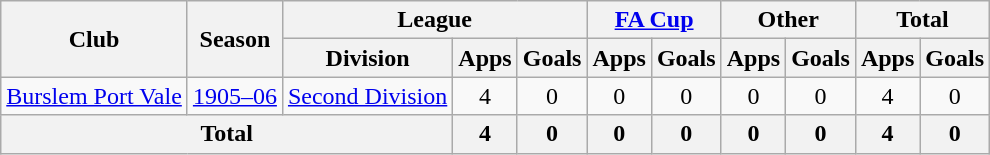<table class="wikitable" style="text-align:center">
<tr>
<th rowspan="2">Club</th>
<th rowspan="2">Season</th>
<th colspan="3">League</th>
<th colspan="2"><a href='#'>FA Cup</a></th>
<th colspan="2">Other</th>
<th colspan="2">Total</th>
</tr>
<tr>
<th>Division</th>
<th>Apps</th>
<th>Goals</th>
<th>Apps</th>
<th>Goals</th>
<th>Apps</th>
<th>Goals</th>
<th>Apps</th>
<th>Goals</th>
</tr>
<tr>
<td><a href='#'>Burslem Port Vale</a></td>
<td><a href='#'>1905–06</a></td>
<td><a href='#'>Second Division</a></td>
<td>4</td>
<td>0</td>
<td>0</td>
<td>0</td>
<td>0</td>
<td>0</td>
<td>4</td>
<td>0</td>
</tr>
<tr>
<th colspan="3">Total</th>
<th>4</th>
<th>0</th>
<th>0</th>
<th>0</th>
<th>0</th>
<th>0</th>
<th>4</th>
<th>0</th>
</tr>
</table>
